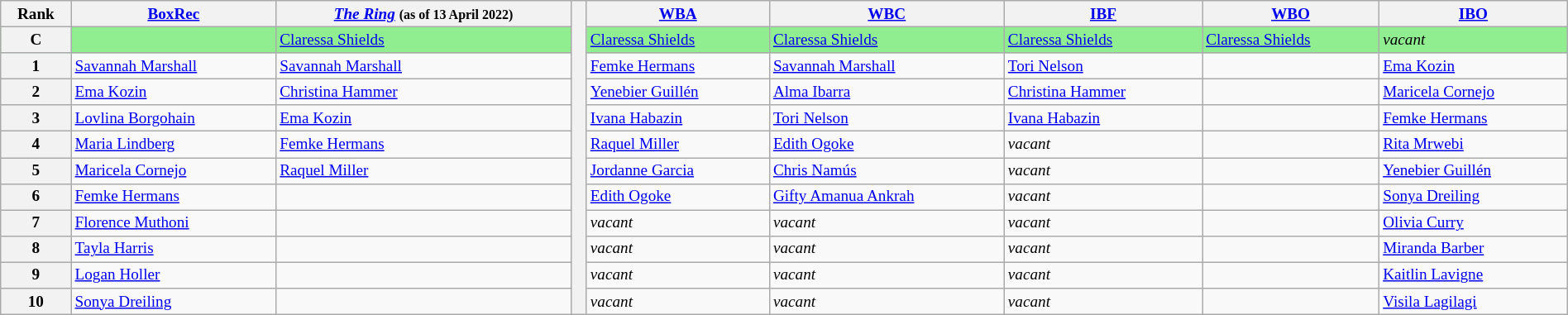<table class="wikitable" style="text-align:left; font-size:80%; width:100%;">
<tr>
<th>Rank</th>
<th><a href='#'>BoxRec</a></th>
<th><em><a href='#'>The Ring</a></em> <small>(as of 13 April 2022)</small></th>
<th rowspan="12" style="width:1%;"></th>
<th><a href='#'>WBA</a></th>
<th><a href='#'>WBC</a></th>
<th><a href='#'>IBF</a></th>
<th><a href='#'>WBO</a></th>
<th><a href='#'>IBO</a></th>
</tr>
<tr style="background:lightgreen;">
<th scope="row">C</th>
<td></td>
<td> <a href='#'>Claressa Shields</a></td>
<td> <a href='#'>Claressa Shields</a></td>
<td> <a href='#'>Claressa Shields</a></td>
<td> <a href='#'>Claressa Shields</a></td>
<td> <a href='#'>Claressa Shields</a></td>
<td><em>vacant</em></td>
</tr>
<tr>
<th scope="row">1</th>
<td> <a href='#'>Savannah Marshall</a></td>
<td> <a href='#'>Savannah Marshall</a></td>
<td> <a href='#'>Femke Hermans</a></td>
<td> <a href='#'>Savannah Marshall</a></td>
<td> <a href='#'>Tori Nelson</a></td>
<td></td>
<td> <a href='#'>Ema Kozin</a></td>
</tr>
<tr>
<th scope="row">2</th>
<td> <a href='#'>Ema Kozin</a></td>
<td> <a href='#'>Christina Hammer</a></td>
<td> <a href='#'>Yenebier Guillén</a></td>
<td> <a href='#'>Alma Ibarra</a></td>
<td> <a href='#'>Christina Hammer</a></td>
<td></td>
<td> <a href='#'>Maricela Cornejo</a></td>
</tr>
<tr>
<th scope="row">3</th>
<td> <a href='#'>Lovlina Borgohain</a></td>
<td> <a href='#'>Ema Kozin</a></td>
<td> <a href='#'>Ivana Habazin</a></td>
<td> <a href='#'>Tori Nelson</a></td>
<td> <a href='#'>Ivana Habazin</a></td>
<td></td>
<td> <a href='#'>Femke Hermans</a></td>
</tr>
<tr>
<th scope="row">4</th>
<td> <a href='#'>Maria Lindberg</a></td>
<td> <a href='#'>Femke Hermans</a></td>
<td> <a href='#'>Raquel Miller</a></td>
<td> <a href='#'>Edith Ogoke</a></td>
<td><em>vacant</em></td>
<td></td>
<td> <a href='#'>Rita Mrwebi</a></td>
</tr>
<tr>
<th scope="row">5</th>
<td> <a href='#'>Maricela Cornejo</a></td>
<td> <a href='#'>Raquel Miller</a></td>
<td> <a href='#'>Jordanne Garcia</a></td>
<td> <a href='#'>Chris Namús</a></td>
<td><em>vacant</em></td>
<td></td>
<td> <a href='#'>Yenebier Guillén</a></td>
</tr>
<tr>
<th scope="row">6</th>
<td> <a href='#'>Femke Hermans</a></td>
<td></td>
<td> <a href='#'>Edith Ogoke</a></td>
<td> <a href='#'>Gifty Amanua Ankrah</a></td>
<td><em>vacant</em></td>
<td></td>
<td> <a href='#'>Sonya Dreiling</a></td>
</tr>
<tr>
<th scope="row">7</th>
<td> <a href='#'>Florence Muthoni</a></td>
<td></td>
<td><em>vacant</em></td>
<td><em>vacant</em></td>
<td><em>vacant</em></td>
<td></td>
<td> <a href='#'>Olivia Curry</a></td>
</tr>
<tr>
<th scope="row">8</th>
<td> <a href='#'>Tayla Harris</a></td>
<td></td>
<td><em>vacant</em></td>
<td><em>vacant</em></td>
<td><em>vacant</em></td>
<td></td>
<td> <a href='#'>Miranda Barber</a></td>
</tr>
<tr>
<th scope="row">9</th>
<td> <a href='#'>Logan Holler</a></td>
<td></td>
<td><em>vacant</em></td>
<td><em>vacant</em></td>
<td><em>vacant</em></td>
<td></td>
<td> <a href='#'>Kaitlin Lavigne</a></td>
</tr>
<tr>
<th scope="row">10</th>
<td> <a href='#'>Sonya Dreiling</a></td>
<td></td>
<td><em>vacant</em></td>
<td><em>vacant</em></td>
<td><em>vacant</em></td>
<td></td>
<td> <a href='#'>Visila Lagilagi</a></td>
</tr>
</table>
